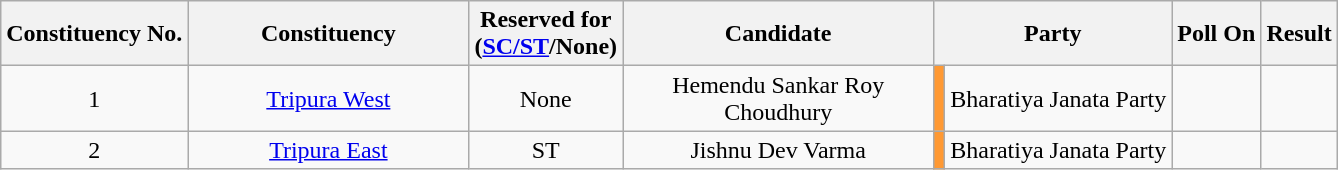<table class="wikitable sortable" style="text-align:center">
<tr>
<th>Constituency No.</th>
<th style="width:180px;">Constituency</th>
<th>Reserved for<br>(<a href='#'>SC/ST</a>/None)</th>
<th style="width:200px;">Candidate</th>
<th colspan="2">Party</th>
<th>Poll On</th>
<th>Result</th>
</tr>
<tr>
<td style="text-align:center;">1</td>
<td><a href='#'>Tripura West</a></td>
<td>None</td>
<td>Hemendu Sankar Roy Choudhury</td>
<td bgcolor=#FF9933></td>
<td>Bharatiya Janata Party</td>
<td></td>
<td></td>
</tr>
<tr>
<td style="text-align:center;">2</td>
<td><a href='#'>Tripura East</a></td>
<td>ST</td>
<td>Jishnu Dev Varma</td>
<td bgcolor=#FF9933></td>
<td>Bharatiya Janata Party</td>
<td></td>
<td></td>
</tr>
</table>
